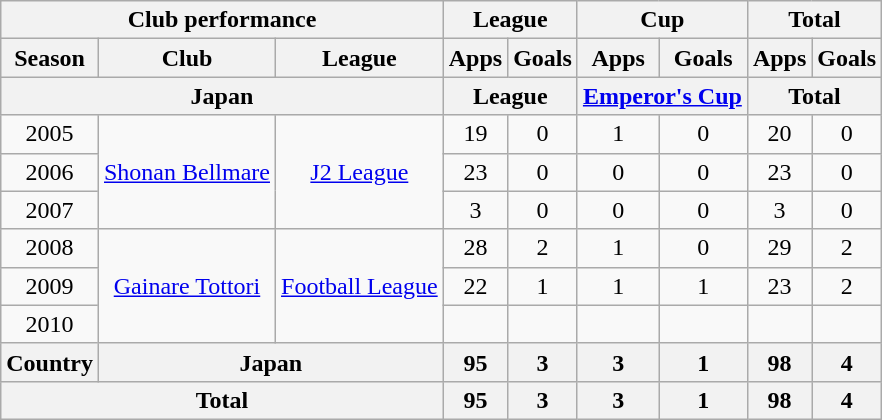<table class="wikitable" style="text-align:center;">
<tr>
<th colspan=3>Club performance</th>
<th colspan=2>League</th>
<th colspan=2>Cup</th>
<th colspan=2>Total</th>
</tr>
<tr>
<th>Season</th>
<th>Club</th>
<th>League</th>
<th>Apps</th>
<th>Goals</th>
<th>Apps</th>
<th>Goals</th>
<th>Apps</th>
<th>Goals</th>
</tr>
<tr>
<th colspan=3>Japan</th>
<th colspan=2>League</th>
<th colspan=2><a href='#'>Emperor's Cup</a></th>
<th colspan=2>Total</th>
</tr>
<tr>
<td>2005</td>
<td rowspan="3"><a href='#'>Shonan Bellmare</a></td>
<td rowspan="3"><a href='#'>J2 League</a></td>
<td>19</td>
<td>0</td>
<td>1</td>
<td>0</td>
<td>20</td>
<td>0</td>
</tr>
<tr>
<td>2006</td>
<td>23</td>
<td>0</td>
<td>0</td>
<td>0</td>
<td>23</td>
<td>0</td>
</tr>
<tr>
<td>2007</td>
<td>3</td>
<td>0</td>
<td>0</td>
<td>0</td>
<td>3</td>
<td>0</td>
</tr>
<tr>
<td>2008</td>
<td rowspan="3"><a href='#'>Gainare Tottori</a></td>
<td rowspan="3"><a href='#'>Football League</a></td>
<td>28</td>
<td>2</td>
<td>1</td>
<td>0</td>
<td>29</td>
<td>2</td>
</tr>
<tr>
<td>2009</td>
<td>22</td>
<td>1</td>
<td>1</td>
<td>1</td>
<td>23</td>
<td>2</td>
</tr>
<tr>
<td>2010</td>
<td></td>
<td></td>
<td></td>
<td></td>
<td></td>
<td></td>
</tr>
<tr>
<th rowspan=1>Country</th>
<th colspan=2>Japan</th>
<th>95</th>
<th>3</th>
<th>3</th>
<th>1</th>
<th>98</th>
<th>4</th>
</tr>
<tr>
<th colspan=3>Total</th>
<th>95</th>
<th>3</th>
<th>3</th>
<th>1</th>
<th>98</th>
<th>4</th>
</tr>
</table>
